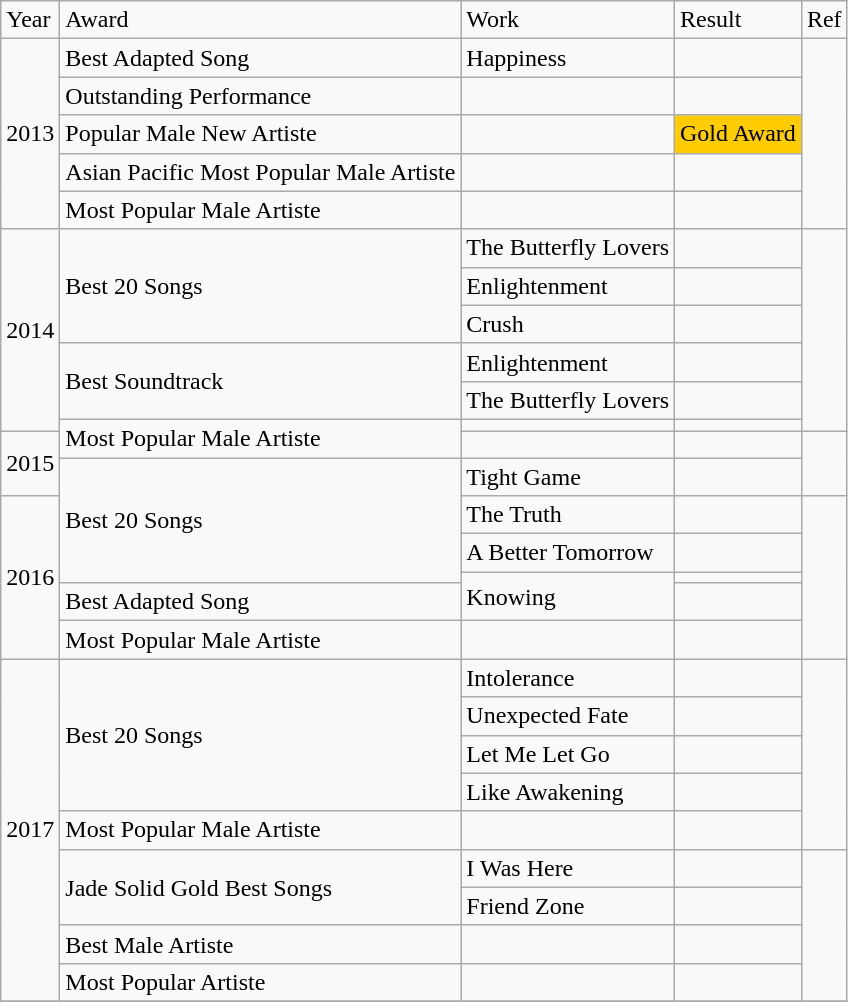<table class="wikitable">
<tr>
<td>Year</td>
<td>Award</td>
<td>Work</td>
<td>Result</td>
<td>Ref</td>
</tr>
<tr>
<td rowspan="5">2013</td>
<td>Best Adapted Song</td>
<td>Happiness</td>
<td></td>
<td rowspan="5"></td>
</tr>
<tr>
<td>Outstanding Performance</td>
<td></td>
<td></td>
</tr>
<tr>
<td>Popular Male New Artiste</td>
<td></td>
<td style="background:#fc0;"><div>Gold Award</div></td>
</tr>
<tr>
<td>Asian Pacific Most Popular Male Artiste</td>
<td></td>
<td></td>
</tr>
<tr>
<td>Most Popular Male Artiste</td>
<td></td>
<td></td>
</tr>
<tr>
<td rowspan="6">2014</td>
<td rowspan="3">Best 20 Songs</td>
<td>The Butterfly Lovers</td>
<td></td>
<td rowspan="6"></td>
</tr>
<tr>
<td>Enlightenment</td>
<td></td>
</tr>
<tr>
<td>Crush</td>
<td></td>
</tr>
<tr>
<td rowspan="2">Best Soundtrack</td>
<td>Enlightenment</td>
<td></td>
</tr>
<tr>
<td>The Butterfly Lovers</td>
<td></td>
</tr>
<tr>
<td rowspan="2">Most Popular Male Artiste</td>
<td></td>
<td></td>
</tr>
<tr>
<td rowspan="2">2015</td>
<td></td>
<td></td>
<td rowspan="2"></td>
</tr>
<tr>
<td rowspan="4">Best 20 Songs</td>
<td>Tight Game</td>
<td></td>
</tr>
<tr>
<td rowspan="5">2016</td>
<td>The Truth</td>
<td></td>
<td rowspan="5"></td>
</tr>
<tr>
<td>A Better Tomorrow</td>
<td></td>
</tr>
<tr>
<td rowspan="2">Knowing</td>
<td></td>
</tr>
<tr>
<td>Best Adapted Song</td>
<td></td>
</tr>
<tr>
<td>Most Popular Male Artiste</td>
<td></td>
<td></td>
</tr>
<tr>
<td rowspan="9">2017</td>
<td rowspan="4">Best 20 Songs</td>
<td>Intolerance</td>
<td></td>
<td rowspan="5"></td>
</tr>
<tr>
<td>Unexpected Fate</td>
<td></td>
</tr>
<tr>
<td>Let Me Let Go</td>
<td></td>
</tr>
<tr>
<td>Like Awakening</td>
<td></td>
</tr>
<tr>
<td>Most Popular Male Artiste</td>
<td></td>
<td></td>
</tr>
<tr>
<td rowspan="2">Jade Solid Gold Best Songs</td>
<td>I Was Here</td>
<td></td>
<td rowspan="4"></td>
</tr>
<tr>
<td>Friend Zone</td>
<td></td>
</tr>
<tr>
<td>Best Male Artiste</td>
<td></td>
<td></td>
</tr>
<tr>
<td>Most Popular Artiste</td>
<td></td>
<td></td>
</tr>
<tr>
</tr>
</table>
